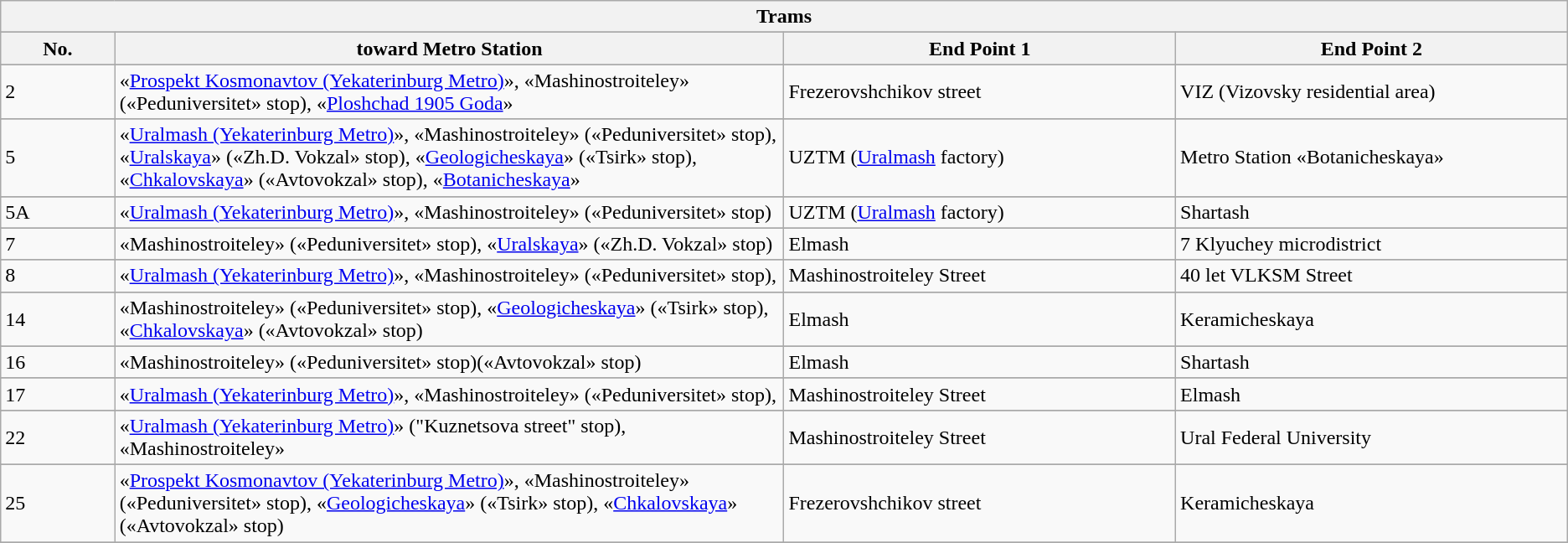<table class="wikitable">
<tr>
<th colspan=4>Trams</th>
</tr>
<tr>
</tr>
<tr ---->
<th width="7%">No.</th>
<th width="41%">toward Metro Station</th>
<th width="24%">End Point 1</th>
<th width="24%">End Point 2</th>
</tr>
<tr>
</tr>
<tr ----align="center">
<td>2</td>
<td>«<a href='#'>Prospekt Kosmonavtov (Yekaterinburg Metro)</a>», «Mashinostroiteley» («Peduniversitet» stop), «<a href='#'>Ploshchad 1905 Goda</a>»</td>
<td>Frezerovshchikov street</td>
<td>VIZ (Vizovsky residential area)</td>
</tr>
<tr>
</tr>
<tr ----align="center">
<td>5</td>
<td>«<a href='#'>Uralmash (Yekaterinburg Metro)</a>», «Mashinostroiteley» («Peduniversitet» stop), «<a href='#'>Uralskaya</a>» («Zh.D. Vokzal» stop), «<a href='#'>Geologicheskaya</a>» («Tsirk» stop), «<a href='#'>Chkalovskaya</a>» («Avtovokzal» stop), «<a href='#'>Botanicheskaya</a>»</td>
<td>UZTM (<a href='#'>Uralmash</a> factory)</td>
<td>Metro Station «Botanicheskaya»</td>
</tr>
<tr>
</tr>
<tr ----align="center">
<td>5А</td>
<td>«<a href='#'>Uralmash (Yekaterinburg Metro)</a>», «Mashinostroiteley» («Peduniversitet» stop)</td>
<td>UZTM (<a href='#'>Uralmash</a> factory)</td>
<td>Shartash</td>
</tr>
<tr>
</tr>
<tr ----align="center">
<td>7</td>
<td>«Mashinostroiteley» («Peduniversitet» stop), «<a href='#'>Uralskaya</a>» («Zh.D. Vokzal» stop)</td>
<td>Elmash</td>
<td>7 Klyuchey microdistrict</td>
</tr>
<tr>
</tr>
<tr ----align="center">
<td>8</td>
<td>«<a href='#'>Uralmash (Yekaterinburg Metro)</a>», «Mashinostroiteley» («Peduniversitet» stop),</td>
<td>Mashinostroiteley Street</td>
<td>40 let VLKSM Street</td>
</tr>
<tr>
</tr>
<tr ----align="center">
<td>14</td>
<td>«Mashinostroiteley» («Peduniversitet» stop), «<a href='#'>Geologicheskaya</a>» («Tsirk» stop), «<a href='#'>Chkalovskaya</a>» («Avtovokzal» stop)</td>
<td>Elmash</td>
<td>Keramicheskaya</td>
</tr>
<tr>
</tr>
<tr ----align="center">
<td>16</td>
<td>«Mashinostroiteley» («Peduniversitet» stop)(«Avtovokzal» stop)</td>
<td>Elmash</td>
<td>Shartash</td>
</tr>
<tr>
</tr>
<tr ----align="center">
<td>17</td>
<td>«<a href='#'>Uralmash (Yekaterinburg Metro)</a>», «Mashinostroiteley» («Peduniversitet» stop),</td>
<td>Mashinostroiteley Street</td>
<td>Elmash</td>
</tr>
<tr>
</tr>
<tr ----align="center">
<td>22</td>
<td>«<a href='#'>Uralmash (Yekaterinburg Metro)</a>» ("Kuznetsova street" stop), «Mashinostroiteley»</td>
<td>Mashinostroiteley Street</td>
<td>Ural Federal University</td>
</tr>
<tr>
</tr>
<tr ----align="center">
<td>25</td>
<td>«<a href='#'>Prospekt Kosmonavtov (Yekaterinburg Metro)</a>», «Mashinostroiteley» («Peduniversitet» stop), «<a href='#'>Geologicheskaya</a>» («Tsirk» stop), «<a href='#'>Chkalovskaya</a>» («Avtovokzal» stop)</td>
<td>Frezerovshchikov street</td>
<td>Keramicheskaya</td>
</tr>
<tr>
</tr>
</table>
